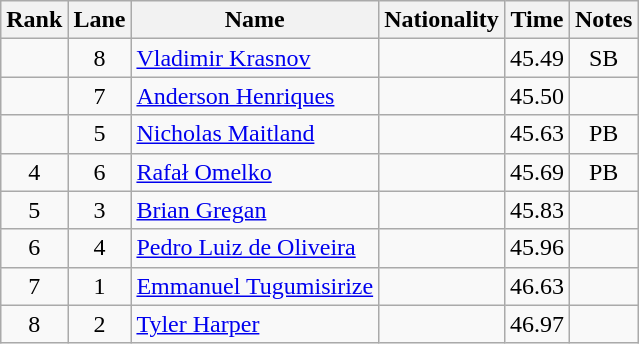<table class="wikitable sortable" style="text-align:center">
<tr>
<th>Rank</th>
<th>Lane</th>
<th>Name</th>
<th>Nationality</th>
<th>Time</th>
<th>Notes</th>
</tr>
<tr>
<td></td>
<td>8</td>
<td align=left><a href='#'>Vladimir Krasnov</a></td>
<td align=left></td>
<td>45.49</td>
<td>SB</td>
</tr>
<tr>
<td></td>
<td>7</td>
<td align=left><a href='#'>Anderson Henriques</a></td>
<td align=left></td>
<td>45.50</td>
<td></td>
</tr>
<tr>
<td></td>
<td>5</td>
<td align=left><a href='#'>Nicholas Maitland</a></td>
<td align=left></td>
<td>45.63</td>
<td>PB</td>
</tr>
<tr>
<td>4</td>
<td>6</td>
<td align=left><a href='#'>Rafał Omelko</a></td>
<td align=left></td>
<td>45.69</td>
<td>PB</td>
</tr>
<tr>
<td>5</td>
<td>3</td>
<td align=left><a href='#'>Brian Gregan</a></td>
<td align=left></td>
<td>45.83</td>
<td></td>
</tr>
<tr>
<td>6</td>
<td>4</td>
<td align=left><a href='#'>Pedro Luiz de Oliveira</a></td>
<td align=left></td>
<td>45.96</td>
<td></td>
</tr>
<tr>
<td>7</td>
<td>1</td>
<td align=left><a href='#'>Emmanuel Tugumisirize</a></td>
<td align=left></td>
<td>46.63</td>
<td></td>
</tr>
<tr>
<td>8</td>
<td>2</td>
<td align=left><a href='#'>Tyler Harper</a></td>
<td align=left></td>
<td>46.97</td>
<td></td>
</tr>
</table>
